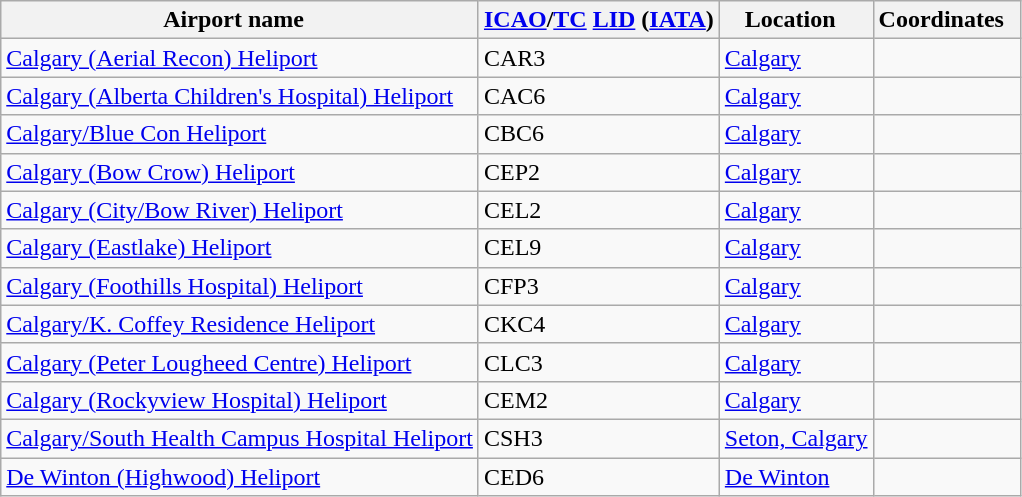<table class="wikitable sortable" style="width:auto;">
<tr>
<th width="*">Airport name  </th>
<th width="*"><a href='#'>ICAO</a>/<a href='#'>TC</a> <a href='#'>LID</a> (<a href='#'>IATA</a>)</th>
<th width="*">Location  </th>
<th width="*">Coordinates  </th>
</tr>
<tr>
<td><a href='#'>Calgary (Aerial Recon) Heliport</a></td>
<td>CAR3</td>
<td><a href='#'>Calgary</a></td>
<td></td>
</tr>
<tr>
<td><a href='#'>Calgary (Alberta Children's Hospital) Heliport</a></td>
<td>CAC6</td>
<td><a href='#'>Calgary</a></td>
<td></td>
</tr>
<tr>
<td><a href='#'>Calgary/Blue Con Heliport</a></td>
<td>CBC6</td>
<td><a href='#'>Calgary</a></td>
<td></td>
</tr>
<tr>
<td><a href='#'>Calgary (Bow Crow) Heliport</a></td>
<td>CEP2</td>
<td><a href='#'>Calgary</a></td>
<td></td>
</tr>
<tr>
<td><a href='#'>Calgary (City/Bow River) Heliport</a></td>
<td>CEL2</td>
<td><a href='#'>Calgary</a></td>
<td></td>
</tr>
<tr>
<td><a href='#'>Calgary (Eastlake) Heliport</a></td>
<td>CEL9</td>
<td><a href='#'>Calgary</a></td>
<td></td>
</tr>
<tr>
<td><a href='#'>Calgary (Foothills Hospital) Heliport</a></td>
<td>CFP3</td>
<td><a href='#'>Calgary</a></td>
<td></td>
</tr>
<tr>
<td><a href='#'>Calgary/K. Coffey Residence Heliport</a></td>
<td>CKC4</td>
<td><a href='#'>Calgary</a></td>
<td></td>
</tr>
<tr>
<td><a href='#'>Calgary (Peter Lougheed Centre) Heliport</a></td>
<td>CLC3</td>
<td><a href='#'>Calgary</a></td>
<td></td>
</tr>
<tr>
<td><a href='#'>Calgary (Rockyview Hospital) Heliport</a></td>
<td>CEM2</td>
<td><a href='#'>Calgary</a></td>
<td></td>
</tr>
<tr>
<td><a href='#'>Calgary/South Health Campus Hospital Heliport</a></td>
<td>CSH3</td>
<td><a href='#'>Seton, Calgary</a></td>
<td></td>
</tr>
<tr>
<td><a href='#'>De Winton (Highwood) Heliport</a></td>
<td>CED6</td>
<td><a href='#'>De Winton</a></td>
<td></td>
</tr>
</table>
